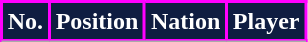<table class="wikitable sortable">
<tr>
<th style="background:#0F1D41; color:white; border:2px solid #FF00FF;;" scope="col">No.</th>
<th style="background:#0F1D41; color:white; border:2px solid #FF00FF;;" scope="col">Position</th>
<th style="background:#0F1D41; color:white; border:2px solid #FF00FF;;" scope="col">Nation</th>
<th style="background:#0F1D41; color:white; border:2px solid #FF00FF;;" scope="col">Player</th>
</tr>
<tr>
</tr>
</table>
